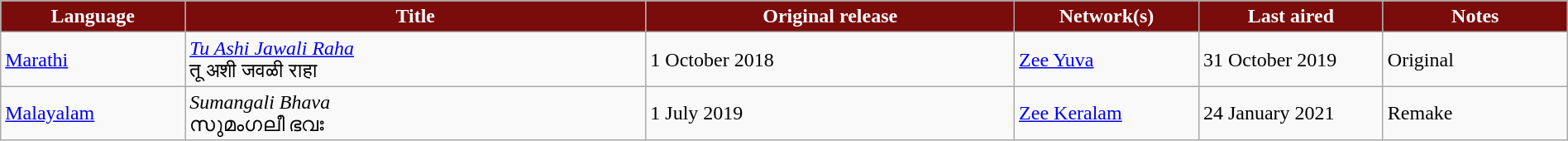<table class="wikitable" style="width: 100%; margin-right: 0;">
<tr style="color:white">
<th style="background:#7b0c0c; width:10%;">Language</th>
<th style="background:#7b0c0c; width:25%;">Title</th>
<th style="background:#7b0c0c; width:20%;">Original release</th>
<th style="background:#7b0c0c; width:10%;">Network(s)</th>
<th style="background:#7b0c0c; width:10%;">Last aired</th>
<th style="background:#7b0c0c; width:10%;">Notes</th>
</tr>
<tr>
<td><a href='#'>Marathi</a></td>
<td><em><a href='#'>Tu Ashi Jawali Raha</a></em> <br> तू अशी जवळी राहा</td>
<td>1 October 2018</td>
<td><a href='#'>Zee Yuva</a></td>
<td>31 October 2019</td>
<td>Original</td>
</tr>
<tr>
<td><a href='#'>Malayalam</a></td>
<td><em>Sumangali Bhava</em> <br> സുമംഗലീ ഭവഃ</td>
<td>1 July 2019</td>
<td><a href='#'>Zee Keralam</a></td>
<td>24 January 2021</td>
<td>Remake</td>
</tr>
</table>
